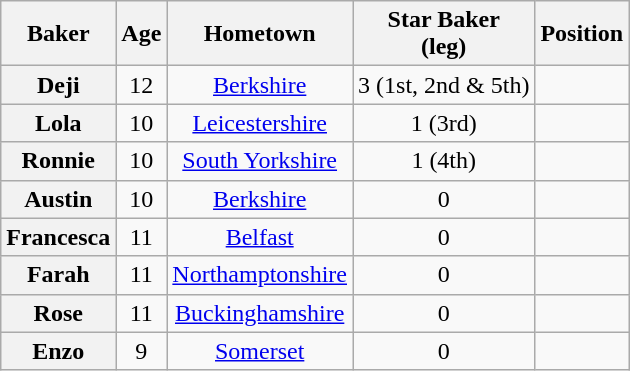<table class="wikitable sortable" style="display:inline-table; text-align:center">
<tr>
<th scope="col">Baker</th>
<th scope="col">Age</th>
<th scope="col">Hometown</th>
<th scope="col">Star Baker<br>(leg)</th>
<th scope="col">Position</th>
</tr>
<tr>
<th scope="row">Deji</th>
<td>12</td>
<td><a href='#'>Berkshire</a></td>
<td>3 (1st, 2nd & 5th)</td>
<td></td>
</tr>
<tr>
<th scope="row">Lola</th>
<td>10</td>
<td><a href='#'>Leicestershire</a></td>
<td>1 (3rd)</td>
<td></td>
</tr>
<tr>
<th scope="row">Ronnie</th>
<td>10</td>
<td><a href='#'>South Yorkshire</a></td>
<td>1 (4th)</td>
<td></td>
</tr>
<tr>
<th scope="row">Austin</th>
<td>10</td>
<td><a href='#'>Berkshire</a></td>
<td>0</td>
<td></td>
</tr>
<tr>
<th scope="row">Francesca</th>
<td>11</td>
<td><a href='#'>Belfast</a></td>
<td>0</td>
<td></td>
</tr>
<tr>
<th scope="row">Farah</th>
<td>11</td>
<td><a href='#'>Northamptonshire</a></td>
<td>0</td>
<td></td>
</tr>
<tr>
<th scope="row">Rose</th>
<td>11</td>
<td><a href='#'>Buckinghamshire</a></td>
<td>0</td>
<td></td>
</tr>
<tr>
<th scope="row">Enzo</th>
<td>9</td>
<td><a href='#'>Somerset</a></td>
<td>0</td>
<td></td>
</tr>
</table>
